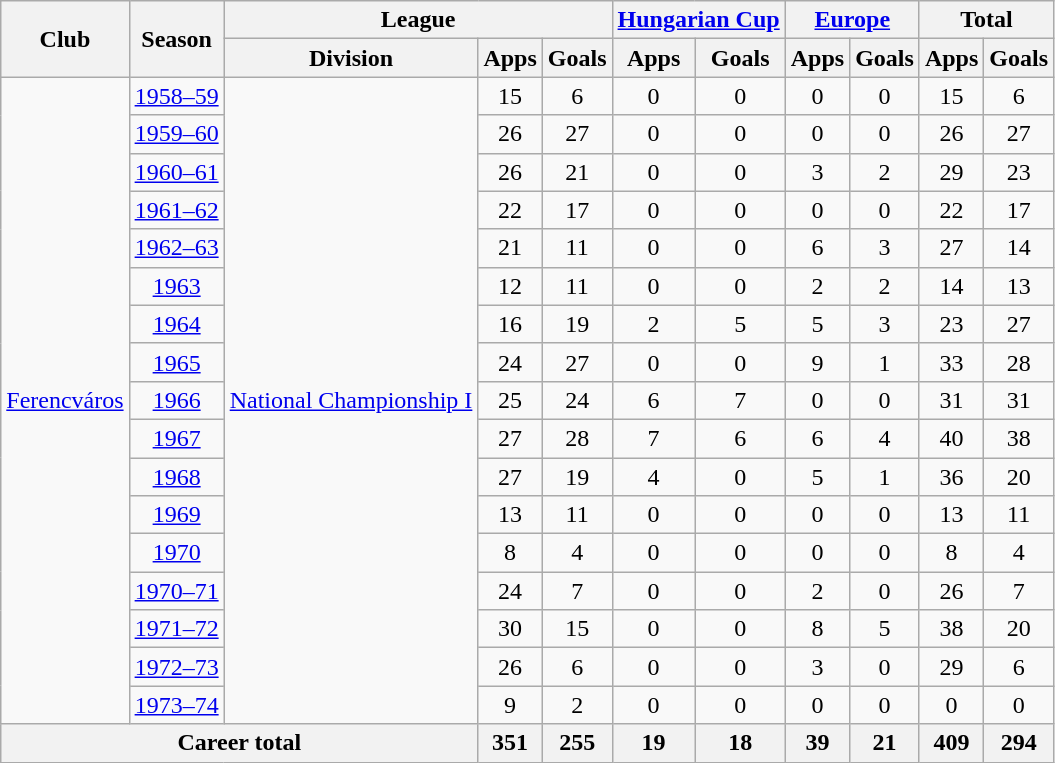<table class="wikitable" style="text-align:center">
<tr>
<th rowspan="2">Club</th>
<th rowspan="2">Season</th>
<th colspan="3">League</th>
<th colspan="2"><a href='#'>Hungarian Cup</a></th>
<th colspan="2"><a href='#'>Europe</a></th>
<th colspan="2">Total</th>
</tr>
<tr>
<th>Division</th>
<th>Apps</th>
<th>Goals</th>
<th>Apps</th>
<th>Goals</th>
<th>Apps</th>
<th>Goals</th>
<th>Apps</th>
<th>Goals</th>
</tr>
<tr>
<td rowspan="17"><a href='#'>Ferencváros</a></td>
<td><a href='#'>1958–59</a></td>
<td rowspan="17"><a href='#'>National Championship I</a></td>
<td>15</td>
<td>6</td>
<td>0</td>
<td>0</td>
<td>0</td>
<td>0</td>
<td>15</td>
<td>6</td>
</tr>
<tr>
<td><a href='#'>1959–60</a></td>
<td>26</td>
<td>27</td>
<td>0</td>
<td>0</td>
<td>0</td>
<td>0</td>
<td>26</td>
<td>27</td>
</tr>
<tr>
<td><a href='#'>1960–61</a></td>
<td>26</td>
<td>21</td>
<td>0</td>
<td>0</td>
<td>3</td>
<td>2</td>
<td>29</td>
<td>23</td>
</tr>
<tr>
<td><a href='#'>1961–62</a></td>
<td>22</td>
<td>17</td>
<td>0</td>
<td>0</td>
<td>0</td>
<td>0</td>
<td>22</td>
<td>17</td>
</tr>
<tr>
<td><a href='#'>1962–63</a></td>
<td>21</td>
<td>11</td>
<td>0</td>
<td>0</td>
<td>6</td>
<td>3</td>
<td>27</td>
<td>14</td>
</tr>
<tr>
<td><a href='#'>1963</a></td>
<td>12</td>
<td>11</td>
<td>0</td>
<td>0</td>
<td>2</td>
<td>2</td>
<td>14</td>
<td>13</td>
</tr>
<tr>
<td><a href='#'>1964</a></td>
<td>16</td>
<td>19</td>
<td>2</td>
<td>5</td>
<td>5</td>
<td>3</td>
<td>23</td>
<td>27</td>
</tr>
<tr>
<td><a href='#'>1965</a></td>
<td>24</td>
<td>27</td>
<td>0</td>
<td>0</td>
<td>9</td>
<td>1</td>
<td>33</td>
<td>28</td>
</tr>
<tr>
<td><a href='#'>1966</a></td>
<td>25</td>
<td>24</td>
<td>6</td>
<td>7</td>
<td>0</td>
<td>0</td>
<td>31</td>
<td>31</td>
</tr>
<tr>
<td><a href='#'>1967</a></td>
<td>27</td>
<td>28</td>
<td>7</td>
<td>6</td>
<td>6</td>
<td>4</td>
<td>40</td>
<td>38</td>
</tr>
<tr>
<td><a href='#'>1968</a></td>
<td>27</td>
<td>19</td>
<td>4</td>
<td>0</td>
<td>5</td>
<td>1</td>
<td>36</td>
<td>20</td>
</tr>
<tr>
<td><a href='#'>1969</a></td>
<td>13</td>
<td>11</td>
<td>0</td>
<td>0</td>
<td>0</td>
<td>0</td>
<td>13</td>
<td>11</td>
</tr>
<tr>
<td><a href='#'>1970</a></td>
<td>8</td>
<td>4</td>
<td>0</td>
<td>0</td>
<td>0</td>
<td>0</td>
<td>8</td>
<td>4</td>
</tr>
<tr>
<td><a href='#'>1970–71</a></td>
<td>24</td>
<td>7</td>
<td>0</td>
<td>0</td>
<td>2</td>
<td>0</td>
<td>26</td>
<td>7</td>
</tr>
<tr>
<td><a href='#'>1971–72</a></td>
<td>30</td>
<td>15</td>
<td>0</td>
<td>0</td>
<td>8</td>
<td>5</td>
<td>38</td>
<td>20</td>
</tr>
<tr>
<td><a href='#'>1972–73</a></td>
<td>26</td>
<td>6</td>
<td>0</td>
<td>0</td>
<td>3</td>
<td>0</td>
<td>29</td>
<td>6</td>
</tr>
<tr>
<td><a href='#'>1973–74</a></td>
<td>9</td>
<td>2</td>
<td>0</td>
<td>0</td>
<td>0</td>
<td>0</td>
<td>0</td>
<td>0</td>
</tr>
<tr>
<th colspan="3">Career total</th>
<th>351</th>
<th>255</th>
<th>19</th>
<th>18</th>
<th>39</th>
<th>21</th>
<th>409</th>
<th>294</th>
</tr>
</table>
